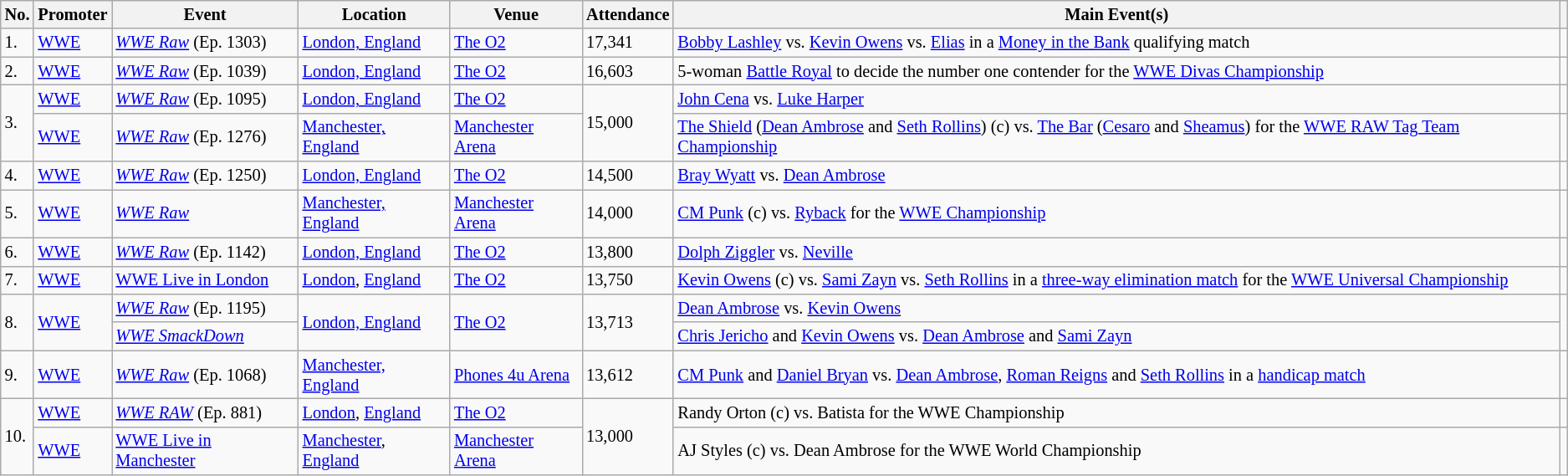<table class="wikitable sortable" style="font-size:85%;">
<tr>
<th>No.</th>
<th>Promoter</th>
<th>Event</th>
<th>Location</th>
<th>Venue</th>
<th>Attendance</th>
<th class=unsortable>Main Event(s)</th>
<th class=unsortable></th>
</tr>
<tr>
<td>1.</td>
<td><a href='#'>WWE</a></td>
<td><em><a href='#'>WWE Raw</a></em> (Ep. 1303) <br> </td>
<td><a href='#'>London, England</a></td>
<td><a href='#'>The O2</a></td>
<td>17,341</td>
<td><a href='#'>Bobby Lashley</a> vs. <a href='#'>Kevin Owens</a> vs. <a href='#'>Elias</a> in a <a href='#'>Money in the Bank</a> qualifying match</td>
<td></td>
</tr>
<tr>
<td>2.</td>
<td><a href='#'>WWE</a></td>
<td><em><a href='#'>WWE Raw</a></em> (Ep. 1039) <br> </td>
<td><a href='#'>London, England</a></td>
<td><a href='#'>The O2</a></td>
<td>16,603</td>
<td>5-woman <a href='#'>Battle Royal</a> to decide the number one contender for the <a href='#'>WWE Divas Championship</a></td>
<td></td>
</tr>
<tr>
<td rowspan=2>3.</td>
<td><a href='#'>WWE</a></td>
<td><em><a href='#'>WWE Raw</a></em> (Ep. 1095) <br> </td>
<td><a href='#'>London, England</a></td>
<td><a href='#'>The O2</a></td>
<td rowspan=2>15,000</td>
<td><a href='#'>John Cena</a> vs. <a href='#'>Luke Harper</a></td>
<td></td>
</tr>
<tr>
<td><a href='#'>WWE</a></td>
<td><em><a href='#'>WWE Raw</a></em> (Ep. 1276) <br> </td>
<td><a href='#'>Manchester, England</a></td>
<td><a href='#'>Manchester Arena</a></td>
<td><a href='#'>The Shield</a> (<a href='#'>Dean Ambrose</a> and <a href='#'>Seth Rollins</a>) (c) vs. <a href='#'>The Bar</a> (<a href='#'>Cesaro</a> and <a href='#'>Sheamus</a>) for the <a href='#'>WWE RAW Tag Team Championship</a></td>
<td></td>
</tr>
<tr>
<td>4.</td>
<td><a href='#'>WWE</a></td>
<td><em><a href='#'>WWE Raw</a></em> (Ep. 1250) <br> </td>
<td><a href='#'>London, England</a></td>
<td><a href='#'>The O2</a></td>
<td>14,500</td>
<td><a href='#'>Bray Wyatt</a> vs. <a href='#'>Dean Ambrose</a></td>
<td></td>
</tr>
<tr>
<td>5.</td>
<td><a href='#'>WWE</a></td>
<td><em><a href='#'>WWE Raw</a></em> <br> </td>
<td><a href='#'>Manchester, England</a></td>
<td><a href='#'>Manchester Arena</a></td>
<td>14,000</td>
<td><a href='#'>CM Punk</a> (c) vs. <a href='#'>Ryback</a> for the <a href='#'>WWE Championship</a></td>
<td></td>
</tr>
<tr>
<td>6.</td>
<td><a href='#'>WWE</a></td>
<td><em><a href='#'>WWE Raw</a></em> (Ep. 1142) <br> </td>
<td><a href='#'>London, England</a></td>
<td><a href='#'>The O2</a></td>
<td>13,800</td>
<td><a href='#'>Dolph Ziggler</a> vs. <a href='#'>Neville</a></td>
<td></td>
</tr>
<tr>
<td>7.</td>
<td><a href='#'>WWE</a></td>
<td><a href='#'>WWE Live in London</a> <br> </td>
<td><a href='#'>London</a>, <a href='#'>England</a></td>
<td><a href='#'>The O2</a></td>
<td>13,750</td>
<td><a href='#'>Kevin Owens</a> (c) vs. <a href='#'>Sami Zayn</a> vs. <a href='#'>Seth Rollins</a> in a <a href='#'>three-way elimination match</a> for the <a href='#'>WWE Universal Championship</a></td>
<td></td>
</tr>
<tr>
<td rowspan=2>8.</td>
<td rowspan=2><a href='#'>WWE</a></td>
<td><em><a href='#'>WWE Raw</a></em> (Ep. 1195) <br> </td>
<td rowspan=2><a href='#'>London, England</a></td>
<td rowspan=2><a href='#'>The O2</a></td>
<td rowspan=2>13,713</td>
<td><a href='#'>Dean Ambrose</a> vs. <a href='#'>Kevin Owens</a></td>
<td rowspan=2></td>
</tr>
<tr>
<td><em><a href='#'>WWE SmackDown</a></em> <br> </td>
<td><a href='#'>Chris Jericho</a> and <a href='#'>Kevin Owens</a> vs. <a href='#'>Dean Ambrose</a> and <a href='#'>Sami Zayn</a></td>
</tr>
<tr>
<td>9.</td>
<td><a href='#'>WWE</a></td>
<td><em><a href='#'>WWE Raw</a></em> (Ep. 1068) <br> </td>
<td><a href='#'>Manchester, England</a></td>
<td><a href='#'>Phones 4u Arena</a></td>
<td>13,612</td>
<td><a href='#'>CM Punk</a> and <a href='#'>Daniel Bryan</a> vs. <a href='#'>Dean Ambrose</a>, <a href='#'>Roman Reigns</a> and <a href='#'>Seth Rollins</a> in a <a href='#'>handicap match</a></td>
<td></td>
</tr>
<tr>
<td rowspan=2>10.</td>
<td><a href='#'>WWE</a></td>
<td><em><a href='#'>WWE RAW</a></em> (Ep. 881) <br> </td>
<td><a href='#'>London</a>, <a href='#'>England</a></td>
<td><a href='#'>The O2</a></td>
<td rowspan=2>13,000</td>
<td>Randy Orton (c) vs. Batista for the WWE Championship</td>
<td></td>
</tr>
<tr>
<td><a href='#'>WWE</a></td>
<td><a href='#'>WWE Live in Manchester</a> <br> </td>
<td><a href='#'>Manchester</a>, <a href='#'>England</a></td>
<td><a href='#'>Manchester Arena</a></td>
<td>AJ Styles (c) vs. Dean Ambrose for the WWE World Championship</td>
<td></td>
</tr>
</table>
